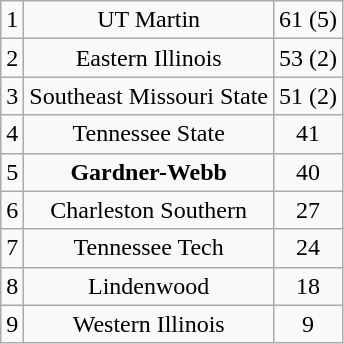<table class="wikitable">
<tr align="center">
<td>1</td>
<td>UT Martin</td>
<td>61 (5)</td>
</tr>
<tr align="center">
<td>2</td>
<td>Eastern Illinois</td>
<td>53 (2)</td>
</tr>
<tr align="center">
<td>3</td>
<td>Southeast Missouri State</td>
<td>51 (2)</td>
</tr>
<tr align="center">
<td>4</td>
<td>Tennessee State</td>
<td>41</td>
</tr>
<tr align="center">
<td>5</td>
<td><strong>Gardner-Webb</strong></td>
<td>40</td>
</tr>
<tr align="center">
<td>6</td>
<td>Charleston Southern</td>
<td>27</td>
</tr>
<tr align="center">
<td>7</td>
<td>Tennessee Tech</td>
<td>24</td>
</tr>
<tr align="center">
<td>8</td>
<td>Lindenwood</td>
<td>18</td>
</tr>
<tr align="center">
<td>9</td>
<td>Western Illinois</td>
<td>9</td>
</tr>
</table>
